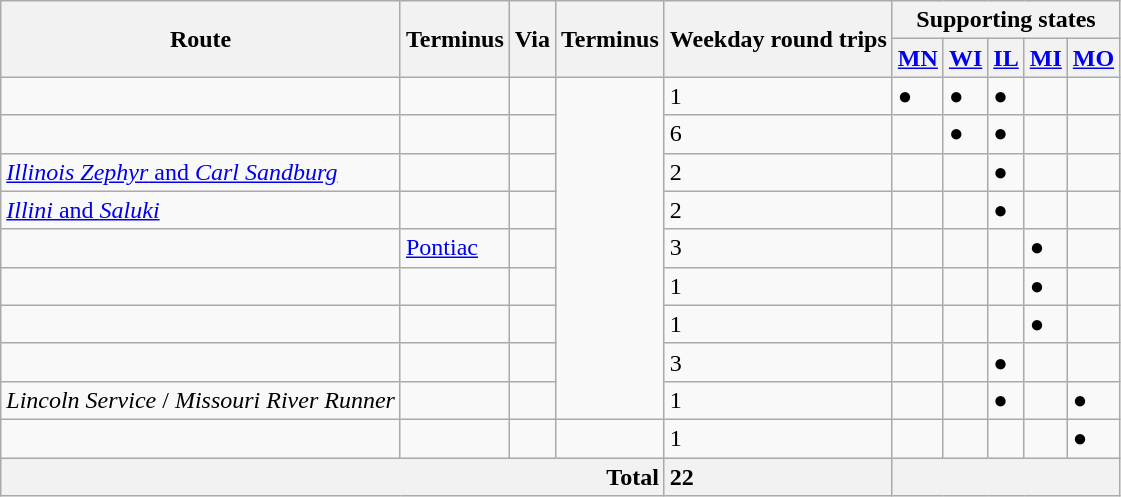<table class="wikitable sortable">
<tr>
<th rowspan=2>Route</th>
<th rowspan=2>Terminus</th>
<th rowspan=2>Via</th>
<th rowspan=2>Terminus</th>
<th rowspan=2>Weekday round trips</th>
<th colspan=5>Supporting states</th>
</tr>
<tr>
<th class=unsortable><a href='#'>MN</a></th>
<th class=unsortable><a href='#'>WI</a></th>
<th class=unsortable><a href='#'>IL</a></th>
<th class=unsortable><a href='#'>MI</a></th>
<th class=unsortable><a href='#'>MO</a></th>
</tr>
<tr>
<td></td>
<td></td>
<td></td>
<td rowspan=9></td>
<td>1</td>
<td>●</td>
<td>●</td>
<td>●</td>
<td></td>
<td></td>
</tr>
<tr>
<td></td>
<td></td>
<td></td>
<td>6</td>
<td></td>
<td>●</td>
<td>●</td>
<td></td>
<td></td>
</tr>
<tr>
<td><a href='#'><em>Illinois Zephyr</em> and <em>Carl Sandburg</em></a></td>
<td></td>
<td></td>
<td>2</td>
<td></td>
<td></td>
<td>●</td>
<td></td>
<td></td>
</tr>
<tr>
<td><a href='#'><em>Illini</em> and <em>Saluki</em></a></td>
<td></td>
<td></td>
<td>2</td>
<td></td>
<td></td>
<td>●</td>
<td></td>
<td></td>
</tr>
<tr>
<td></td>
<td><a href='#'>Pontiac</a></td>
<td></td>
<td>3</td>
<td></td>
<td></td>
<td></td>
<td>●</td>
<td></td>
</tr>
<tr>
<td></td>
<td></td>
<td></td>
<td>1</td>
<td></td>
<td></td>
<td></td>
<td>●</td>
<td></td>
</tr>
<tr>
<td></td>
<td></td>
<td></td>
<td>1</td>
<td></td>
<td></td>
<td></td>
<td>●</td>
<td></td>
</tr>
<tr>
<td></td>
<td></td>
<td></td>
<td>3</td>
<td></td>
<td></td>
<td>●</td>
<td></td>
<td></td>
</tr>
<tr>
<td><em>Lincoln Service</em> / <em>Missouri River Runner</em></td>
<td></td>
<td></td>
<td>1</td>
<td></td>
<td></td>
<td>●</td>
<td></td>
<td>●</td>
</tr>
<tr>
<td></td>
<td></td>
<td></td>
<td></td>
<td>1</td>
<td></td>
<td></td>
<td></td>
<td></td>
<td>●</td>
</tr>
<tr>
<th colspan="4" style="text-align:right;">Total</th>
<th style="text-align:left;">22</th>
<th colspan="5"></th>
</tr>
</table>
